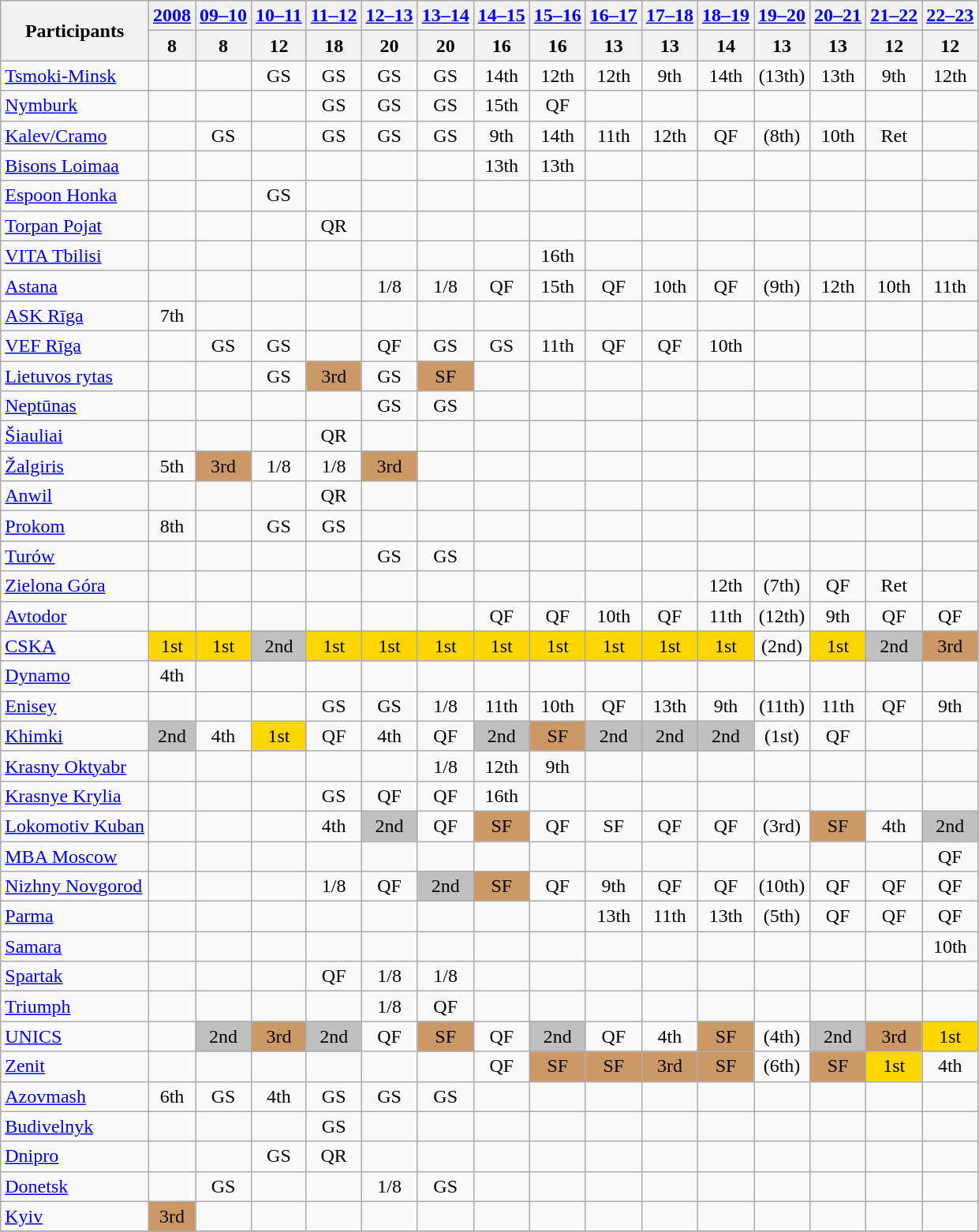<table class="wikitable sortable"  style="text-align:center;">
<tr>
<th rowspan=2>Participants</th>
<th><a href='#'>2008</a></th>
<th><a href='#'>09–10</a></th>
<th><a href='#'>10–11</a></th>
<th><a href='#'>11–12</a></th>
<th><a href='#'>12–13</a></th>
<th><a href='#'>13–14</a></th>
<th><a href='#'>14–15</a></th>
<th><a href='#'>15–16</a></th>
<th><a href='#'>16–17</a></th>
<th><a href='#'>17–18</a></th>
<th><a href='#'>18–19</a></th>
<th><a href='#'>19–20</a></th>
<th><a href='#'>20–21</a></th>
<th><a href='#'>21–22</a></th>
<th><a href='#'>22–23</a></th>
</tr>
<tr>
<th>8</th>
<th>8</th>
<th>12</th>
<th>18</th>
<th>20</th>
<th>20</th>
<th>16</th>
<th>16</th>
<th>13</th>
<th>13</th>
<th>14</th>
<th>13</th>
<th>13</th>
<th>12</th>
<th>12</th>
</tr>
<tr>
<td align=left> <a href='#'>Tsmoki-Minsk</a></td>
<td></td>
<td></td>
<td>GS</td>
<td>GS</td>
<td>GS</td>
<td>GS</td>
<td>14th</td>
<td>12th</td>
<td>12th</td>
<td>9th</td>
<td>14th</td>
<td>(13th)</td>
<td>13th</td>
<td>9th</td>
<td>12th</td>
</tr>
<tr>
<td align=left> <a href='#'>Nymburk</a></td>
<td></td>
<td></td>
<td></td>
<td>GS</td>
<td>GS</td>
<td>GS</td>
<td>15th</td>
<td>QF</td>
<td></td>
<td></td>
<td></td>
<td></td>
<td></td>
<td></td>
<td></td>
</tr>
<tr>
<td align=left> <a href='#'>Kalev/Cramo</a></td>
<td></td>
<td>GS</td>
<td></td>
<td>GS</td>
<td>GS</td>
<td>GS</td>
<td>9th</td>
<td>14th</td>
<td>11th</td>
<td>12th</td>
<td>QF</td>
<td>(8th)</td>
<td>10th</td>
<td>Ret</td>
<td></td>
</tr>
<tr>
<td align=left> <a href='#'>Bisons Loimaa</a></td>
<td></td>
<td></td>
<td></td>
<td></td>
<td></td>
<td></td>
<td>13th</td>
<td>13th</td>
<td></td>
<td></td>
<td></td>
<td></td>
<td></td>
<td></td>
<td></td>
</tr>
<tr>
<td align=left> <a href='#'>Espoon Honka</a></td>
<td></td>
<td></td>
<td>GS</td>
<td></td>
<td></td>
<td></td>
<td></td>
<td></td>
<td></td>
<td></td>
<td></td>
<td></td>
<td></td>
<td></td>
<td></td>
</tr>
<tr>
<td align=left> <a href='#'>Torpan Pojat</a></td>
<td></td>
<td></td>
<td></td>
<td>QR</td>
<td></td>
<td></td>
<td></td>
<td></td>
<td></td>
<td></td>
<td></td>
<td></td>
<td></td>
<td></td>
<td></td>
</tr>
<tr>
<td align=left> <a href='#'>VITA Tbilisi</a></td>
<td></td>
<td></td>
<td></td>
<td></td>
<td></td>
<td></td>
<td></td>
<td>16th</td>
<td></td>
<td></td>
<td></td>
<td></td>
<td></td>
<td></td>
<td></td>
</tr>
<tr>
<td align=left> <a href='#'>Astana</a></td>
<td></td>
<td></td>
<td></td>
<td></td>
<td>1/8</td>
<td>1/8</td>
<td>QF</td>
<td>15th</td>
<td>QF</td>
<td>10th</td>
<td>QF</td>
<td>(9th)</td>
<td>12th</td>
<td>10th</td>
<td>11th</td>
</tr>
<tr>
<td align=left> <a href='#'>ASK Rīga</a></td>
<td>7th</td>
<td></td>
<td></td>
<td></td>
<td></td>
<td></td>
<td></td>
<td></td>
<td></td>
<td></td>
<td></td>
<td></td>
<td></td>
<td></td>
<td></td>
</tr>
<tr>
<td align=left> <a href='#'>VEF Rīga</a></td>
<td></td>
<td>GS</td>
<td>GS</td>
<td></td>
<td>QF</td>
<td>GS</td>
<td>GS</td>
<td>11th</td>
<td>QF</td>
<td>QF</td>
<td>10th</td>
<td></td>
<td></td>
<td></td>
<td></td>
</tr>
<tr>
<td align=left> <a href='#'>Lietuvos rytas</a></td>
<td></td>
<td></td>
<td>GS</td>
<td bgcolor=cc9966>3rd</td>
<td>GS</td>
<td bgcolor=cc9966>SF</td>
<td></td>
<td></td>
<td></td>
<td></td>
<td></td>
<td></td>
<td></td>
<td></td>
<td></td>
</tr>
<tr>
<td align=left> <a href='#'>Neptūnas</a></td>
<td></td>
<td></td>
<td></td>
<td></td>
<td>GS</td>
<td>GS</td>
<td></td>
<td></td>
<td></td>
<td></td>
<td></td>
<td></td>
<td></td>
<td></td>
<td></td>
</tr>
<tr>
<td align=left> <a href='#'>Šiauliai</a></td>
<td></td>
<td></td>
<td></td>
<td>QR</td>
<td></td>
<td></td>
<td></td>
<td></td>
<td></td>
<td></td>
<td></td>
<td></td>
<td></td>
<td></td>
<td></td>
</tr>
<tr>
<td align=left> <a href='#'>Žalgiris</a></td>
<td>5th</td>
<td bgcolor=cc9966>3rd</td>
<td>1/8</td>
<td>1/8</td>
<td bgcolor=cc9966>3rd</td>
<td></td>
<td></td>
<td></td>
<td></td>
<td></td>
<td></td>
<td></td>
<td></td>
<td></td>
<td></td>
</tr>
<tr>
<td align=left> <a href='#'>Anwil</a></td>
<td></td>
<td></td>
<td></td>
<td>QR</td>
<td></td>
<td></td>
<td></td>
<td></td>
<td></td>
<td></td>
<td></td>
<td></td>
<td></td>
<td></td>
<td></td>
</tr>
<tr>
<td align=left> <a href='#'>Prokom</a></td>
<td>8th</td>
<td></td>
<td>GS</td>
<td>GS</td>
<td></td>
<td></td>
<td></td>
<td></td>
<td></td>
<td></td>
<td></td>
<td></td>
<td></td>
<td></td>
<td></td>
</tr>
<tr>
<td align=left> <a href='#'>Turów</a></td>
<td></td>
<td></td>
<td></td>
<td></td>
<td>GS</td>
<td>GS</td>
<td></td>
<td></td>
<td></td>
<td></td>
<td></td>
<td></td>
<td></td>
<td></td>
<td></td>
</tr>
<tr>
<td align=left> <a href='#'>Zielona Góra</a></td>
<td></td>
<td></td>
<td></td>
<td></td>
<td></td>
<td></td>
<td></td>
<td></td>
<td></td>
<td></td>
<td>12th</td>
<td>(7th)</td>
<td>QF</td>
<td>Ret</td>
</tr>
<tr>
<td align=left> <a href='#'>Avtodor</a></td>
<td></td>
<td></td>
<td></td>
<td></td>
<td></td>
<td></td>
<td>QF</td>
<td>QF</td>
<td>10th</td>
<td>QF</td>
<td>11th</td>
<td>(12th)</td>
<td>9th</td>
<td>QF</td>
<td>QF</td>
</tr>
<tr>
<td align=left> <a href='#'>CSKA</a></td>
<td bgcolor=gold>1st</td>
<td bgcolor=gold>1st</td>
<td bgcolor=silver>2nd</td>
<td bgcolor=gold>1st</td>
<td bgcolor=gold>1st</td>
<td bgcolor=gold>1st</td>
<td bgcolor=gold>1st</td>
<td bgcolor=gold>1st</td>
<td bgcolor=gold>1st</td>
<td bgcolor=gold>1st</td>
<td bgcolor=gold>1st</td>
<td>(2nd)</td>
<td bgcolor=gold>1st</td>
<td bgcolor=silver>2nd</td>
<td bgcolor=cc9966>3rd</td>
</tr>
<tr>
<td align=left> <a href='#'>Dynamo</a></td>
<td>4th</td>
<td></td>
<td></td>
<td></td>
<td></td>
<td></td>
<td></td>
<td></td>
<td></td>
<td></td>
<td></td>
<td></td>
<td></td>
<td></td>
</tr>
<tr>
<td align=left> <a href='#'>Enisey</a></td>
<td></td>
<td></td>
<td></td>
<td>GS</td>
<td>GS</td>
<td>1/8</td>
<td>11th</td>
<td>10th</td>
<td>QF</td>
<td>13th</td>
<td>9th</td>
<td>(11th)</td>
<td>11th</td>
<td>QF</td>
<td>9th</td>
</tr>
<tr>
<td align=left> <a href='#'>Khimki</a></td>
<td bgcolor=silver>2nd</td>
<td>4th</td>
<td bgcolor=gold>1st</td>
<td>QF</td>
<td>4th</td>
<td>QF</td>
<td bgcolor=silver>2nd</td>
<td bgcolor=cc9966>SF</td>
<td bgcolor=silver>2nd</td>
<td bgcolor=silver>2nd</td>
<td bgcolor=silver>2nd</td>
<td>(1st)</td>
<td>QF</td>
<td></td>
<td></td>
</tr>
<tr>
<td align=left> <a href='#'>Krasny Oktyabr</a></td>
<td></td>
<td></td>
<td></td>
<td></td>
<td></td>
<td>1/8</td>
<td>12th</td>
<td>9th</td>
<td></td>
<td></td>
<td></td>
<td></td>
<td></td>
<td></td>
<td></td>
</tr>
<tr>
<td align=left> <a href='#'>Krasnye Krylia</a></td>
<td></td>
<td></td>
<td></td>
<td>GS</td>
<td>QF</td>
<td>QF</td>
<td>16th</td>
<td></td>
<td></td>
<td></td>
<td></td>
<td></td>
<td></td>
<td></td>
<td></td>
</tr>
<tr>
<td align=left> <a href='#'>Lokomotiv Kuban</a></td>
<td></td>
<td></td>
<td></td>
<td>4th</td>
<td bgcolor=silver>2nd</td>
<td>QF</td>
<td bgcolor=cc9966>SF</td>
<td>QF</td>
<td 4thbgcolor=cc9966>SF</td>
<td>QF</td>
<td>QF</td>
<td>(3rd)</td>
<td bgcolor=cc9966>SF</td>
<td>4th</td>
<td bgcolor=silver>2nd</td>
</tr>
<tr>
<td align=left> <a href='#'>MBA Moscow</a></td>
<td></td>
<td></td>
<td></td>
<td></td>
<td></td>
<td></td>
<td></td>
<td></td>
<td></td>
<td></td>
<td></td>
<td></td>
<td></td>
<td></td>
<td>QF</td>
</tr>
<tr>
<td align=left> <a href='#'>Nizhny Novgorod</a></td>
<td></td>
<td></td>
<td></td>
<td>1/8</td>
<td>QF</td>
<td bgcolor=silver>2nd</td>
<td bgcolor=cc9966>SF</td>
<td>QF</td>
<td>9th</td>
<td>QF</td>
<td>QF</td>
<td>(10th)</td>
<td>QF</td>
<td>QF</td>
<td>QF</td>
</tr>
<tr>
<td align=left> <a href='#'>Parma</a></td>
<td></td>
<td></td>
<td></td>
<td></td>
<td></td>
<td></td>
<td></td>
<td></td>
<td>13th</td>
<td>11th</td>
<td>13th</td>
<td>(5th)</td>
<td>QF</td>
<td>QF</td>
<td>QF</td>
</tr>
<tr>
<td align=left> <a href='#'>Samara</a></td>
<td></td>
<td></td>
<td></td>
<td></td>
<td></td>
<td></td>
<td></td>
<td></td>
<td></td>
<td></td>
<td></td>
<td></td>
<td></td>
<td></td>
<td>10th</td>
</tr>
<tr>
<td align=left> <a href='#'>Spartak</a></td>
<td></td>
<td></td>
<td></td>
<td>QF</td>
<td>1/8</td>
<td>1/8</td>
<td></td>
<td></td>
<td></td>
<td></td>
<td></td>
<td></td>
<td></td>
<td></td>
<td></td>
</tr>
<tr>
<td align=left> <a href='#'>Triumph</a></td>
<td></td>
<td></td>
<td></td>
<td></td>
<td>1/8</td>
<td>QF</td>
<td></td>
<td></td>
<td></td>
<td></td>
<td></td>
<td></td>
<td></td>
<td></td>
<td></td>
</tr>
<tr>
<td align=left> <a href='#'>UNICS</a></td>
<td></td>
<td bgcolor=silver>2nd</td>
<td bgcolor=cc9966>3rd</td>
<td bgcolor=silver>2nd</td>
<td>QF</td>
<td bgcolor=cc9966>SF</td>
<td>QF</td>
<td bgcolor=silver>2nd</td>
<td>QF</td>
<td>4th</td>
<td bgcolor=cc9966>SF</td>
<td>(4th)</td>
<td bgcolor=silver>2nd</td>
<td bgcolor=cc9966>3rd</td>
<td bgcolor=gold>1st</td>
</tr>
<tr>
<td align=left> <a href='#'>Zenit</a></td>
<td></td>
<td></td>
<td></td>
<td></td>
<td></td>
<td></td>
<td>QF</td>
<td bgcolor=cc9966>SF</td>
<td bgcolor=cc9966>SF</td>
<td bgcolor=cc9966>3rd</td>
<td bgcolor=cc9966>SF</td>
<td>(6th)</td>
<td bgcolor=cc9966>SF</td>
<td bgcolor=gold>1st</td>
<td>4th</td>
</tr>
<tr>
<td align=left> <a href='#'>Azovmash</a></td>
<td>6th</td>
<td>GS</td>
<td>4th</td>
<td>GS</td>
<td>GS</td>
<td>GS</td>
<td></td>
<td></td>
<td></td>
<td></td>
<td></td>
<td></td>
<td></td>
<td></td>
<td></td>
</tr>
<tr>
<td align=left> <a href='#'>Budivelnyk</a></td>
<td></td>
<td></td>
<td></td>
<td>GS</td>
<td></td>
<td></td>
<td></td>
<td></td>
<td></td>
<td></td>
<td></td>
<td></td>
<td></td>
<td></td>
<td></td>
</tr>
<tr>
<td align=left> <a href='#'>Dnipro</a></td>
<td></td>
<td></td>
<td>GS</td>
<td>QR</td>
<td></td>
<td></td>
<td></td>
<td></td>
<td></td>
<td></td>
<td></td>
<td></td>
<td></td>
<td></td>
<td></td>
</tr>
<tr>
<td align=left> <a href='#'>Donetsk</a></td>
<td></td>
<td>GS</td>
<td></td>
<td></td>
<td>1/8</td>
<td>GS</td>
<td></td>
<td></td>
<td></td>
<td></td>
<td></td>
<td></td>
<td></td>
<td></td>
<td></td>
</tr>
<tr>
<td align=left> <a href='#'>Kyiv</a></td>
<td bgcolor=cc9966>3rd</td>
<td></td>
<td></td>
<td></td>
<td></td>
<td></td>
<td></td>
<td></td>
<td></td>
<td></td>
<td></td>
<td></td>
<td></td>
<td></td>
<td></td>
</tr>
<tr>
</tr>
</table>
